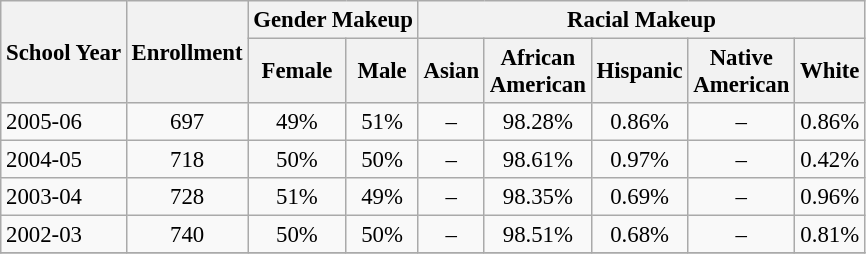<table class="wikitable" style="font-size: 95%;">
<tr>
<th rowspan="2">School Year</th>
<th rowspan="2">Enrollment</th>
<th colspan="2">Gender Makeup</th>
<th colspan="5">Racial Makeup</th>
</tr>
<tr>
<th>Female</th>
<th>Male</th>
<th>Asian</th>
<th>African <br>American</th>
<th>Hispanic</th>
<th>Native <br>American</th>
<th>White</th>
</tr>
<tr>
<td align="left">2005-06</td>
<td align="center">697</td>
<td align="center">49%</td>
<td align="center">51%</td>
<td align="center">–</td>
<td align="center">98.28%</td>
<td align="center">0.86%</td>
<td align="center">–</td>
<td align="center">0.86%</td>
</tr>
<tr>
<td align="left">2004-05</td>
<td align="center">718</td>
<td align="center">50%</td>
<td align="center">50%</td>
<td align="center">–</td>
<td align="center">98.61%</td>
<td align="center">0.97%</td>
<td align="center">–</td>
<td align="center">0.42%</td>
</tr>
<tr>
<td align="left">2003-04</td>
<td align="center">728</td>
<td align="center">51%</td>
<td align="center">49%</td>
<td align="center">–</td>
<td align="center">98.35%</td>
<td align="center">0.69%</td>
<td align="center">–</td>
<td align="center">0.96%</td>
</tr>
<tr>
<td align="left">2002-03</td>
<td align="center">740</td>
<td align="center">50%</td>
<td align="center">50%</td>
<td align="center">–</td>
<td align="center">98.51%</td>
<td align="center">0.68%</td>
<td align="center">–</td>
<td align="center">0.81%</td>
</tr>
<tr>
</tr>
</table>
